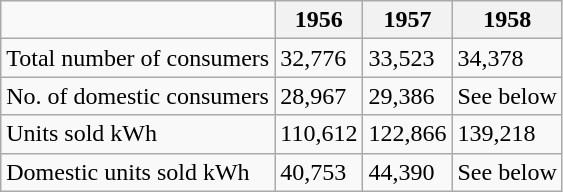<table class="wikitable">
<tr>
<td></td>
<th>1956</th>
<th>1957</th>
<th>1958</th>
</tr>
<tr>
<td>Total number of consumers</td>
<td>32,776</td>
<td>33,523</td>
<td>34,378</td>
</tr>
<tr>
<td>No. of domestic consumers</td>
<td>28,967</td>
<td>29,386</td>
<td>See  below</td>
</tr>
<tr>
<td>Units sold kWh</td>
<td>110,612</td>
<td>122,866</td>
<td>139,218</td>
</tr>
<tr>
<td>Domestic  units sold kWh</td>
<td>40,753</td>
<td>44,390</td>
<td>See  below</td>
</tr>
</table>
